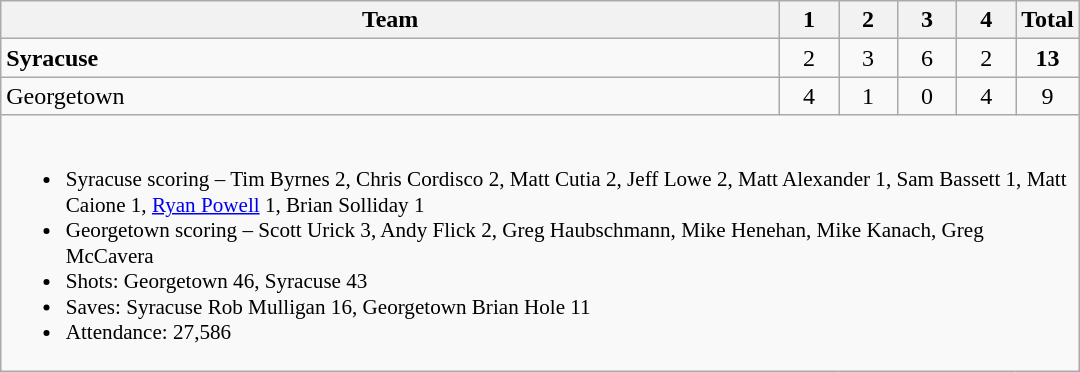<table class="wikitable" style="text-align:center; max-width:45em">
<tr>
<th>Team</th>
<th style="width:2em">1</th>
<th style="width:2em">2</th>
<th style="width:2em">3</th>
<th style="width:2em">4</th>
<th style="width:2em">Total</th>
</tr>
<tr>
<td style="text-align:left"><strong>Syracuse</strong></td>
<td>2</td>
<td>3</td>
<td>6</td>
<td>2</td>
<td><strong>13</strong></td>
</tr>
<tr>
<td style="text-align:left">Georgetown</td>
<td>4</td>
<td>1</td>
<td>0</td>
<td>4</td>
<td>9</td>
</tr>
<tr>
<td colspan=6 style="text-align:left; font-size:88%;"><br><ul><li>Syracuse scoring – Tim Byrnes 2, Chris Cordisco 2, Matt Cutia 2, Jeff Lowe 2, Matt Alexander 1, Sam Bassett 1, Matt Caione 1, <a href='#'>Ryan Powell</a> 1, Brian Solliday 1</li><li>Georgetown scoring – Scott Urick 3, Andy Flick 2, Greg Haubschmann, Mike Henehan, Mike Kanach, Greg McCavera</li><li>Shots: Georgetown 46, Syracuse 43</li><li>Saves: Syracuse Rob Mulligan 16, Georgetown Brian Hole 11</li><li>Attendance: 27,586</li></ul></td>
</tr>
</table>
